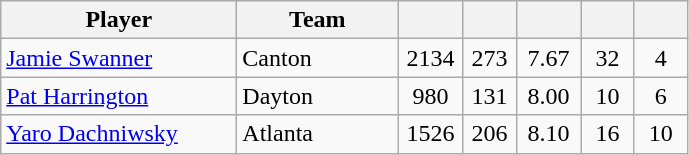<table class="wikitable" style="text-align:center">
<tr>
<th width=150>Player</th>
<th width=100>Team</th>
<th width=36></th>
<th width=28></th>
<th width=36></th>
<th width=28></th>
<th width=28></th>
</tr>
<tr align=center>
<td align=left><a href='#'>Jamie Swanner</a></td>
<td align=left>Canton</td>
<td>2134</td>
<td>273</td>
<td>7.67</td>
<td>32</td>
<td>4</td>
</tr>
<tr align=center>
<td align=left><a href='#'>Pat Harrington</a></td>
<td align=left>Dayton</td>
<td>980</td>
<td>131</td>
<td>8.00</td>
<td>10</td>
<td>6</td>
</tr>
<tr align=center>
<td align=left><a href='#'>Yaro Dachniwsky</a></td>
<td align=left>Atlanta</td>
<td>1526</td>
<td>206</td>
<td>8.10</td>
<td>16</td>
<td>10</td>
</tr>
</table>
